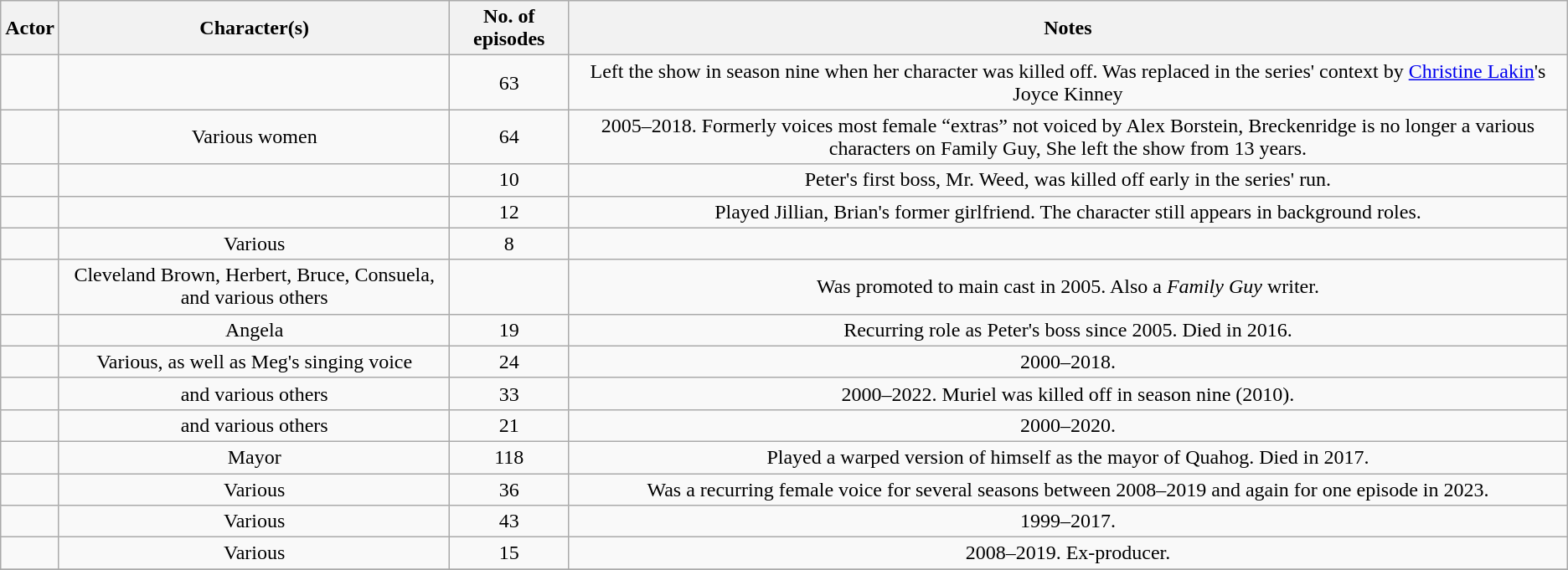<table class="wikitable sortable" style="text-align:center">
<tr>
<th>Actor</th>
<th>Character(s)</th>
<th>No. of episodes</th>
<th class="unsortable">Notes</th>
</tr>
<tr>
<td></td>
<td></td>
<td>63</td>
<td>Left the show in season nine when her character was killed off. Was replaced in the series' context by <a href='#'>Christine Lakin</a>'s Joyce Kinney</td>
</tr>
<tr>
<td></td>
<td>Various women</td>
<td>64</td>
<td>2005–2018. Formerly voices most female “extras” not voiced by Alex Borstein, Breckenridge is no longer a various characters on Family Guy, She left the show from 13 years.</td>
</tr>
<tr>
<td></td>
<td></td>
<td>10</td>
<td>Peter's first boss, Mr. Weed, was killed off early in the series' run.</td>
</tr>
<tr>
<td></td>
<td></td>
<td>12</td>
<td>Played Jillian, Brian's former girlfriend. The character still appears in background roles.</td>
</tr>
<tr>
<td></td>
<td>Various</td>
<td>8</td>
<td></td>
</tr>
<tr>
<td></td>
<td>Cleveland Brown, Herbert, Bruce, Consuela, and various others</td>
<td></td>
<td>Was promoted to main cast in 2005. Also a <em>Family Guy</em> writer.</td>
</tr>
<tr>
<td></td>
<td>Angela</td>
<td>19</td>
<td>Recurring role as Peter's boss since 2005. Died in 2016.</td>
</tr>
<tr>
<td></td>
<td>Various, as well as Meg's singing voice</td>
<td>24</td>
<td>2000–2018.</td>
</tr>
<tr>
<td></td>
<td> and various others</td>
<td>33</td>
<td>2000–2022. Muriel was killed off in season nine (2010).</td>
</tr>
<tr>
<td></td>
<td> and various others</td>
<td>21</td>
<td>2000–2020.</td>
</tr>
<tr>
<td></td>
<td>Mayor </td>
<td>118</td>
<td>Played a warped version of himself as the mayor of Quahog. Died in 2017.</td>
</tr>
<tr>
<td></td>
<td>Various</td>
<td>36</td>
<td>Was a recurring female voice for several seasons between 2008–2019 and again for one episode in 2023.</td>
</tr>
<tr>
<td></td>
<td>Various</td>
<td>43</td>
<td>1999–2017.</td>
</tr>
<tr>
<td></td>
<td>Various</td>
<td>15</td>
<td>2008–2019. Ex-producer.</td>
</tr>
<tr>
</tr>
</table>
